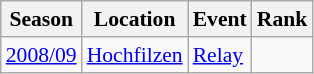<table class="wikitable sortable" style="font-size:90%" style="text-align:center">
<tr>
<th>Season</th>
<th>Location</th>
<th>Event</th>
<th>Rank</th>
</tr>
<tr>
<td><a href='#'>2008/09</a></td>
<td><a href='#'>Hochfilzen</a></td>
<td><a href='#'>Relay</a></td>
<td></td>
</tr>
</table>
